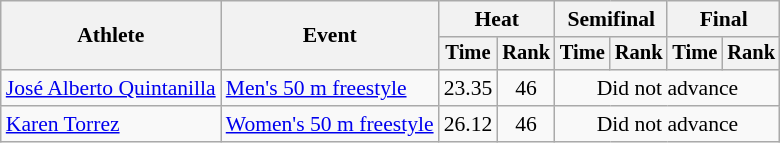<table class=wikitable style="font-size:90%">
<tr>
<th rowspan="2">Athlete</th>
<th rowspan="2">Event</th>
<th colspan="2">Heat</th>
<th colspan="2">Semifinal</th>
<th colspan="2">Final</th>
</tr>
<tr style="font-size:95%">
<th>Time</th>
<th>Rank</th>
<th>Time</th>
<th>Rank</th>
<th>Time</th>
<th>Rank</th>
</tr>
<tr align=center>
<td align=left><a href='#'>José Alberto Quintanilla</a></td>
<td align=left><a href='#'>Men's 50 m freestyle</a></td>
<td>23.35</td>
<td>46</td>
<td colspan=4>Did not advance</td>
</tr>
<tr align=center>
<td align=left><a href='#'>Karen Torrez</a></td>
<td align=left><a href='#'>Women's 50 m freestyle</a></td>
<td>26.12</td>
<td>46</td>
<td colspan=4>Did not advance</td>
</tr>
</table>
